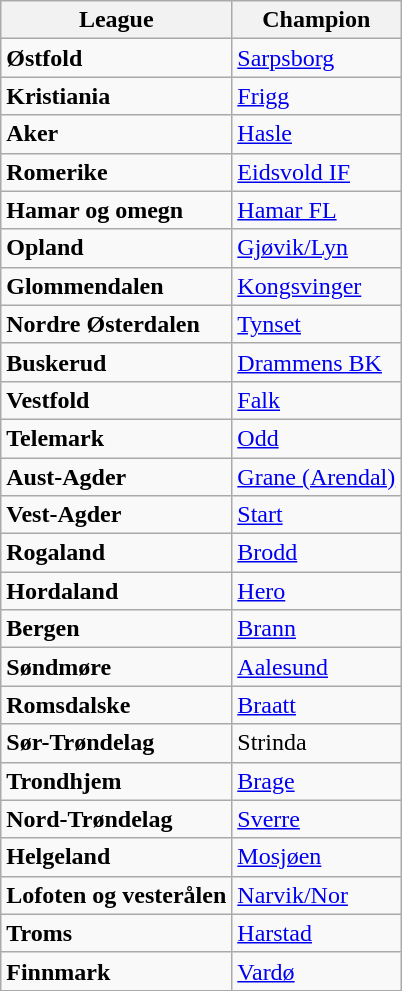<table class="wikitable">
<tr>
<th>League</th>
<th>Champion</th>
</tr>
<tr>
<td><strong>Østfold</strong></td>
<td><a href='#'>Sarpsborg</a></td>
</tr>
<tr>
<td><strong>Kristiania</strong></td>
<td><a href='#'>Frigg</a></td>
</tr>
<tr>
<td><strong>Aker</strong></td>
<td><a href='#'>Hasle</a></td>
</tr>
<tr>
<td><strong>Romerike</strong></td>
<td><a href='#'>Eidsvold IF</a></td>
</tr>
<tr>
<td><strong>Hamar og omegn</strong></td>
<td><a href='#'>Hamar FL</a></td>
</tr>
<tr>
<td><strong>Opland</strong></td>
<td><a href='#'>Gjøvik/Lyn</a></td>
</tr>
<tr>
<td><strong>Glommendalen</strong></td>
<td><a href='#'>Kongsvinger</a></td>
</tr>
<tr>
<td><strong>Nordre Østerdalen</strong></td>
<td><a href='#'>Tynset</a></td>
</tr>
<tr>
<td><strong>Buskerud</strong></td>
<td><a href='#'>Drammens BK</a></td>
</tr>
<tr>
<td><strong>Vestfold</strong></td>
<td><a href='#'>Falk</a></td>
</tr>
<tr>
<td><strong>Telemark</strong></td>
<td><a href='#'>Odd</a></td>
</tr>
<tr>
<td><strong>Aust-Agder</strong></td>
<td><a href='#'>Grane (Arendal)</a></td>
</tr>
<tr>
<td><strong>Vest-Agder</strong></td>
<td><a href='#'>Start</a></td>
</tr>
<tr>
<td><strong>Rogaland</strong></td>
<td><a href='#'>Brodd</a></td>
</tr>
<tr>
<td><strong>Hordaland</strong></td>
<td><a href='#'>Hero</a></td>
</tr>
<tr>
<td><strong>Bergen</strong></td>
<td><a href='#'>Brann</a></td>
</tr>
<tr>
<td><strong>Søndmøre</strong></td>
<td><a href='#'>Aalesund</a></td>
</tr>
<tr>
<td><strong>Romsdalske</strong></td>
<td><a href='#'>Braatt</a></td>
</tr>
<tr>
<td><strong>Sør-Trøndelag</strong></td>
<td>Strinda</td>
</tr>
<tr>
<td><strong>Trondhjem</strong></td>
<td><a href='#'>Brage</a></td>
</tr>
<tr>
<td><strong>Nord-Trøndelag</strong></td>
<td><a href='#'>Sverre</a></td>
</tr>
<tr>
<td><strong>Helgeland</strong></td>
<td><a href='#'>Mosjøen</a></td>
</tr>
<tr>
<td><strong>Lofoten og vesterålen</strong></td>
<td><a href='#'>Narvik/Nor</a></td>
</tr>
<tr>
<td><strong>Troms</strong></td>
<td><a href='#'>Harstad</a></td>
</tr>
<tr>
<td><strong>Finnmark</strong></td>
<td><a href='#'>Vardø</a></td>
</tr>
</table>
